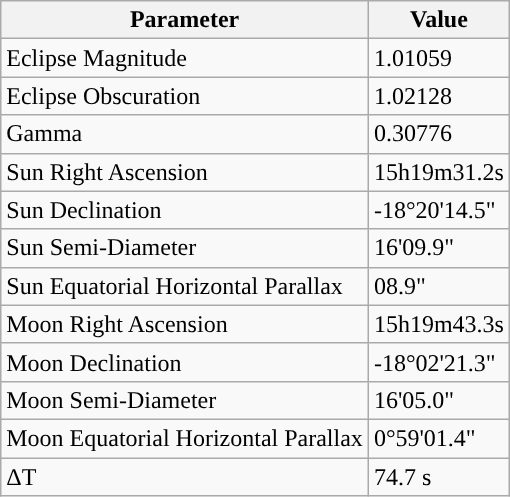<table class="wikitable">
<tr>
<th>Parameter</th>
<th>Value</th>
</tr>
<tr>
<td>Eclipse Magnitude</td>
<td>1.01059</td>
</tr>
<tr>
<td>Eclipse Obscuration</td>
<td>1.02128</td>
</tr>
<tr>
<td>Gamma</td>
<td>0.30776</td>
</tr>
<tr>
<td>Sun Right Ascension</td>
<td>15h19m31.2s</td>
</tr>
<tr>
<td>Sun Declination</td>
<td>-18°20'14.5"</td>
</tr>
<tr>
<td>Sun Semi-Diameter</td>
<td>16'09.9"</td>
</tr>
<tr>
<td>Sun Equatorial Horizontal Parallax</td>
<td>08.9"</td>
</tr>
<tr>
<td>Moon Right Ascension</td>
<td>15h19m43.3s</td>
</tr>
<tr>
<td>Moon Declination</td>
<td>-18°02'21.3"</td>
</tr>
<tr>
<td>Moon Semi-Diameter</td>
<td>16'05.0"</td>
</tr>
<tr>
<td>Moon Equatorial Horizontal Parallax</td>
<td>0°59'01.4"</td>
</tr>
<tr>
<td>ΔT</td>
<td>74.7 s</td>
</tr>
</table>
